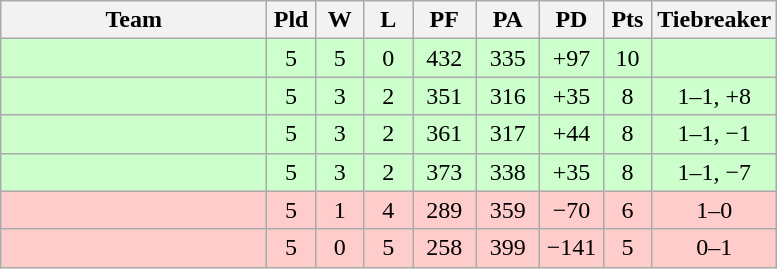<table class="wikitable" style="text-align:center;">
<tr>
<th width=170>Team</th>
<th width=25>Pld</th>
<th width=25>W</th>
<th width=25>L</th>
<th width=35>PF</th>
<th width=35>PA</th>
<th width=35>PD</th>
<th width=25>Pts</th>
<th width=50>Tiebreaker</th>
</tr>
<tr style="background:#ccffcc">
<td style="text-align:left"></td>
<td>5</td>
<td>5</td>
<td>0</td>
<td>432</td>
<td>335</td>
<td>+97</td>
<td>10</td>
<td></td>
</tr>
<tr style="background:#ccffcc">
<td style="text-align:left"></td>
<td>5</td>
<td>3</td>
<td>2</td>
<td>351</td>
<td>316</td>
<td>+35</td>
<td>8</td>
<td>1–1, +8</td>
</tr>
<tr style="background:#ccffcc">
<td style="text-align:left"></td>
<td>5</td>
<td>3</td>
<td>2</td>
<td>361</td>
<td>317</td>
<td>+44</td>
<td>8</td>
<td>1–1, −1</td>
</tr>
<tr style="background:#ccffcc">
<td style="text-align:left"></td>
<td>5</td>
<td>3</td>
<td>2</td>
<td>373</td>
<td>338</td>
<td>+35</td>
<td>8</td>
<td>1–1, −7</td>
</tr>
<tr style="background:#ffcccc">
<td style="text-align:left"></td>
<td>5</td>
<td>1</td>
<td>4</td>
<td>289</td>
<td>359</td>
<td>−70</td>
<td>6</td>
<td>1–0</td>
</tr>
<tr style="background:#ffcccc">
<td style="text-align:left"></td>
<td>5</td>
<td>0</td>
<td>5</td>
<td>258</td>
<td>399</td>
<td>−141</td>
<td>5</td>
<td>0–1</td>
</tr>
</table>
